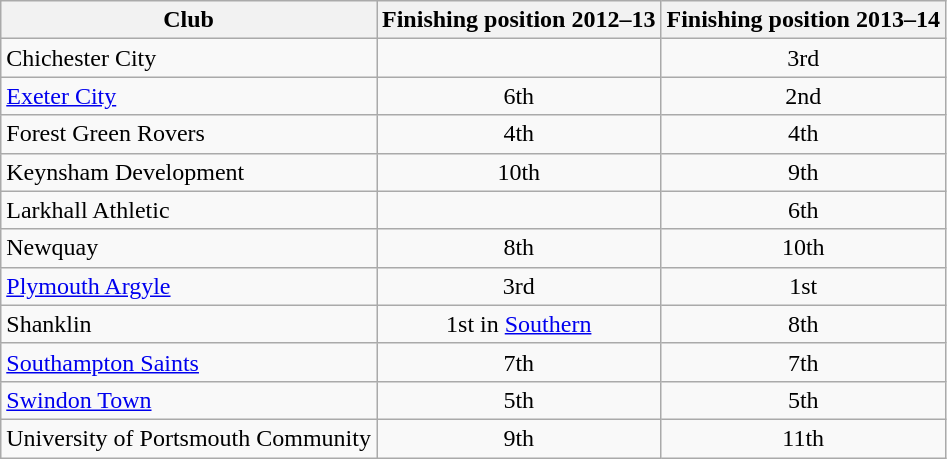<table class="wikitable sortable" style="text-align:center;">
<tr>
<th>Club</th>
<th>Finishing position 2012–13</th>
<th>Finishing position 2013–14</th>
</tr>
<tr>
<td style="text-align:left;">Chichester City</td>
<td data-sort-value="13"></td>
<td data-sort-value="3">3rd</td>
</tr>
<tr>
<td style="text-align:left;"><a href='#'>Exeter City</a></td>
<td data-sort-value="6">6th</td>
<td data-sort-value="2">2nd</td>
</tr>
<tr>
<td style="text-align:left;">Forest Green Rovers</td>
<td data-sort-value="4">4th</td>
<td data-sort-value="4">4th</td>
</tr>
<tr>
<td style="text-align:left;">Keynsham Development</td>
<td data-sort-value="10">10th</td>
<td data-sort-value="9">9th</td>
</tr>
<tr>
<td style="text-align:left;">Larkhall Athletic</td>
<td data-sort-value="13"></td>
<td data-sort-value="6">6th</td>
</tr>
<tr>
<td style="text-align:left;">Newquay</td>
<td data-sort-value="8">8th</td>
<td data-sort-value="10">10th</td>
</tr>
<tr>
<td style="text-align:left;"><a href='#'>Plymouth Argyle</a></td>
<td data-sort-value="3">3rd</td>
<td data-sort-value="1">1st</td>
</tr>
<tr>
<td style="text-align:left;">Shanklin</td>
<td data-sort-value="12">1st in <a href='#'>Southern</a></td>
<td data-sort-value="8">8th</td>
</tr>
<tr>
<td style="text-align:left;"><a href='#'>Southampton Saints</a></td>
<td data-sort-value="7">7th</td>
<td data-sort-value="7">7th</td>
</tr>
<tr>
<td style="text-align:left;"><a href='#'>Swindon Town</a></td>
<td data-sort-value="5">5th</td>
<td data-sort-value="5">5th</td>
</tr>
<tr>
<td style="text-align:left;">University of Portsmouth Community</td>
<td data-sort-value="9">9th</td>
<td data-sort-value="11">11th</td>
</tr>
</table>
